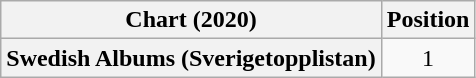<table class="wikitable plainrowheaders" style="text-align:center">
<tr>
<th scope="col">Chart (2020)</th>
<th scope="col">Position</th>
</tr>
<tr>
<th scope="row">Swedish Albums (Sverigetopplistan)</th>
<td>1</td>
</tr>
</table>
